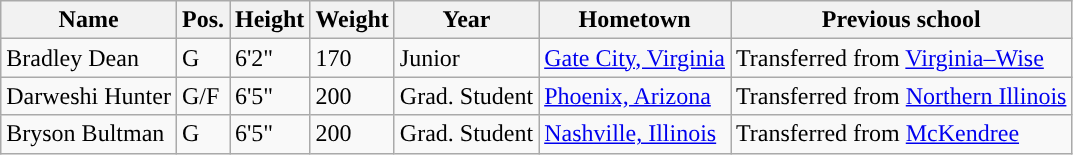<table class="wikitable sortable" border="1">
<tr align=center>
<th>Name</th>
<th>Pos.</th>
<th>Height</th>
<th>Weight</th>
<th>Year</th>
<th>Hometown</th>
<th>Previous school</th>
</tr>
<tr>
<td>Bradley Dean</td>
<td>G</td>
<td>6'2"</td>
<td>170</td>
<td>Junior</td>
<td><a href='#'>Gate City, Virginia</a></td>
<td>Transferred from <a href='#'>Virginia–Wise</a></td>
</tr>
<tr>
<td>Darweshi Hunter</td>
<td>G/F</td>
<td>6'5"</td>
<td>200</td>
<td>Grad. Student</td>
<td><a href='#'>Phoenix, Arizona</a></td>
<td>Transferred from <a href='#'>Northern Illinois</a></td>
</tr>
<tr>
<td>Bryson Bultman</td>
<td>G</td>
<td>6'5"</td>
<td>200</td>
<td>Grad. Student</td>
<td><a href='#'>Nashville, Illinois</a></td>
<td>Transferred from <a href='#'>McKendree</a></td>
</tr>
</table>
